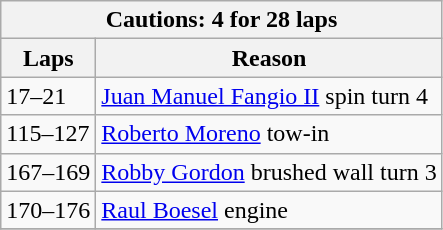<table class="wikitable">
<tr>
<th colspan=2>Cautions: 4 for 28 laps</th>
</tr>
<tr>
<th>Laps</th>
<th>Reason</th>
</tr>
<tr>
<td>17–21</td>
<td><a href='#'>Juan Manuel Fangio II</a> spin turn 4</td>
</tr>
<tr>
<td>115–127</td>
<td><a href='#'>Roberto Moreno</a> tow-in</td>
</tr>
<tr>
<td>167–169</td>
<td><a href='#'>Robby Gordon</a> brushed wall turn 3</td>
</tr>
<tr>
<td>170–176</td>
<td><a href='#'>Raul Boesel</a> engine</td>
</tr>
<tr>
</tr>
</table>
